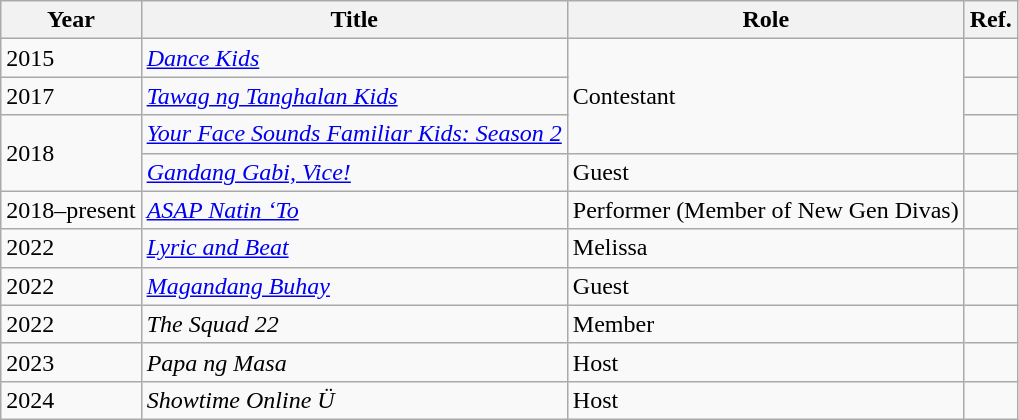<table class="wikitable">
<tr>
<th>Year</th>
<th>Title</th>
<th>Role</th>
<th>Ref.</th>
</tr>
<tr>
<td>2015</td>
<td><em><a href='#'>Dance Kids</a></em></td>
<td rowspan="3">Contestant</td>
<td></td>
</tr>
<tr>
<td>2017</td>
<td><em><a href='#'>Tawag ng Tanghalan Kids</a></em></td>
<td></td>
</tr>
<tr>
<td rowspan="2">2018</td>
<td><em><a href='#'>Your Face Sounds Familiar Kids: Season 2</a></em></td>
<td></td>
</tr>
<tr>
<td><em><a href='#'>Gandang Gabi, Vice!</a></em></td>
<td>Guest</td>
<td></td>
</tr>
<tr>
<td>2018–present</td>
<td><em><a href='#'>ASAP Natin ‘To</a></em></td>
<td>Performer (Member of New Gen Divas)</td>
<td></td>
</tr>
<tr>
<td>2022</td>
<td><em><a href='#'>Lyric and Beat</a></em></td>
<td>Melissa</td>
<td></td>
</tr>
<tr>
<td>2022</td>
<td><em><a href='#'>Magandang Buhay</a></em></td>
<td>Guest</td>
<td></td>
</tr>
<tr>
<td>2022</td>
<td><em>The Squad 22</em></td>
<td>Member</td>
<td></td>
</tr>
<tr>
<td>2023</td>
<td><em>Papa ng Masa</em></td>
<td>Host</td>
<td></td>
</tr>
<tr>
<td>2024</td>
<td><em>Showtime Online Ü</em></td>
<td>Host</td>
<td></td>
</tr>
</table>
